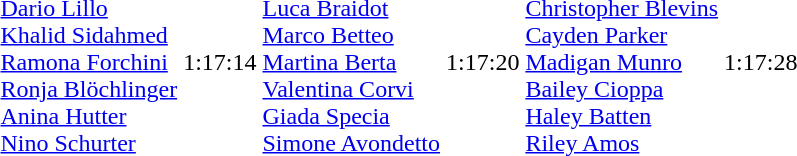<table>
<tr>
<td></td>
<td><br><a href='#'>Dario Lillo</a><br><a href='#'>Khalid Sidahmed</a><br><a href='#'>Ramona Forchini</a><br><a href='#'>Ronja Blöchlinger</a><br><a href='#'>Anina Hutter</a><br><a href='#'>Nino Schurter</a></td>
<td>1:17:14</td>
<td><br><a href='#'>Luca Braidot</a><br><a href='#'>Marco Betteo</a><br><a href='#'>Martina Berta</a><br><a href='#'>Valentina Corvi</a><br><a href='#'>Giada Specia</a><br><a href='#'>Simone Avondetto</a></td>
<td>1:17:20</td>
<td><br><a href='#'>Christopher Blevins</a><br><a href='#'>Cayden Parker</a><br><a href='#'>Madigan Munro</a><br><a href='#'>Bailey Cioppa</a><br><a href='#'>Haley Batten</a><br><a href='#'>Riley Amos</a></td>
<td>1:17:28</td>
</tr>
</table>
